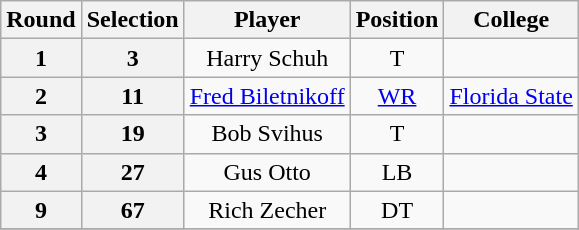<table class="wikitable" style="text-align:center">
<tr>
<th>Round</th>
<th>Selection</th>
<th>Player</th>
<th>Position</th>
<th>College</th>
</tr>
<tr>
<th>1</th>
<th>3</th>
<td>Harry Schuh</td>
<td>T</td>
<td></td>
</tr>
<tr>
<th>2</th>
<th>11</th>
<td><a href='#'>Fred Biletnikoff</a></td>
<td><a href='#'>WR</a></td>
<td><a href='#'>Florida State</a></td>
</tr>
<tr>
<th>3</th>
<th>19</th>
<td>Bob Svihus</td>
<td>T</td>
<td></td>
</tr>
<tr>
<th>4</th>
<th>27</th>
<td>Gus Otto</td>
<td>LB</td>
<td></td>
</tr>
<tr>
<th>9</th>
<th>67</th>
<td>Rich Zecher</td>
<td>DT</td>
<td></td>
</tr>
<tr>
</tr>
</table>
